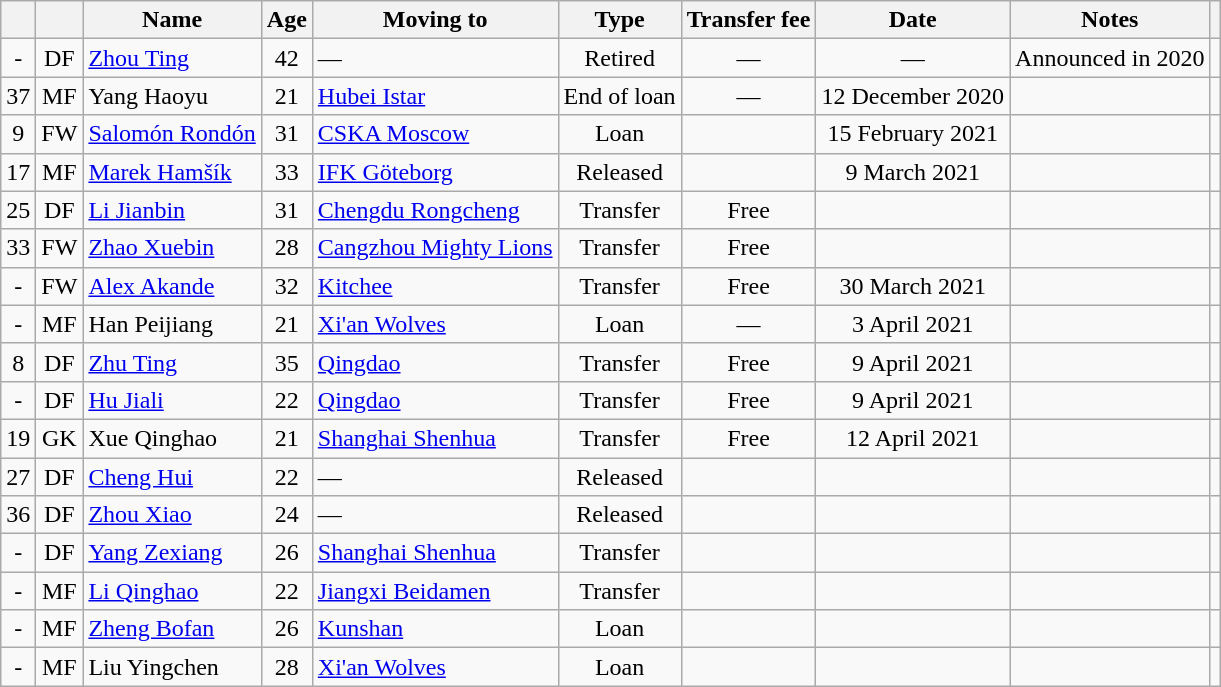<table class="wikitable" style="text-align: center ">
<tr>
<th></th>
<th></th>
<th>Name</th>
<th>Age</th>
<th>Moving to</th>
<th>Type</th>
<th>Transfer fee</th>
<th>Date</th>
<th>Notes</th>
<th></th>
</tr>
<tr>
<td>-</td>
<td>DF</td>
<td align="left"> <a href='#'>Zhou Ting</a></td>
<td>42</td>
<td align="left">—</td>
<td>Retired</td>
<td>—</td>
<td>—</td>
<td>Announced in 2020</td>
<td></td>
</tr>
<tr>
<td>37</td>
<td>MF</td>
<td align="left"> Yang Haoyu</td>
<td>21</td>
<td align="left"> <a href='#'>Hubei Istar</a></td>
<td>End of loan</td>
<td>—</td>
<td>12 December 2020</td>
<td></td>
<td></td>
</tr>
<tr>
<td>9</td>
<td>FW</td>
<td align="left"> <a href='#'>Salomón Rondón</a></td>
<td>31</td>
<td align="left"> <a href='#'>CSKA Moscow</a></td>
<td>Loan</td>
<td></td>
<td>15 February 2021</td>
<td></td>
<td></td>
</tr>
<tr>
<td>17</td>
<td>MF</td>
<td align="left"> <a href='#'>Marek Hamšík</a></td>
<td>33</td>
<td align="left"> <a href='#'>IFK Göteborg</a></td>
<td>Released</td>
<td></td>
<td>9 March 2021</td>
<td></td>
<td></td>
</tr>
<tr>
<td>25</td>
<td>DF</td>
<td align="left"> <a href='#'>Li Jianbin</a></td>
<td>31</td>
<td align="left"> <a href='#'>Chengdu Rongcheng</a></td>
<td>Transfer</td>
<td>Free</td>
<td></td>
<td></td>
<td></td>
</tr>
<tr>
<td>33</td>
<td>FW</td>
<td align="left"> <a href='#'>Zhao Xuebin</a></td>
<td>28</td>
<td align="left"> <a href='#'>Cangzhou Mighty Lions</a></td>
<td>Transfer</td>
<td>Free</td>
<td></td>
<td></td>
<td></td>
</tr>
<tr>
<td>-</td>
<td>FW</td>
<td align="left"> <a href='#'>Alex Akande</a></td>
<td>32</td>
<td align="left"> <a href='#'>Kitchee</a></td>
<td>Transfer</td>
<td>Free</td>
<td>30 March 2021</td>
<td></td>
<td></td>
</tr>
<tr>
<td>-</td>
<td>MF</td>
<td align="left"> Han Peijiang</td>
<td>21</td>
<td align="left"> <a href='#'>Xi'an Wolves</a></td>
<td>Loan</td>
<td>—</td>
<td>3 April 2021</td>
<td></td>
<td></td>
</tr>
<tr>
<td>8</td>
<td>DF</td>
<td align="left"> <a href='#'>Zhu Ting</a></td>
<td>35</td>
<td align="left"> <a href='#'>Qingdao</a></td>
<td>Transfer</td>
<td>Free</td>
<td>9 April 2021</td>
<td></td>
<td></td>
</tr>
<tr>
<td>-</td>
<td>DF</td>
<td align="left"> <a href='#'>Hu Jiali</a></td>
<td>22</td>
<td align="left"> <a href='#'>Qingdao</a></td>
<td>Transfer</td>
<td>Free</td>
<td>9 April 2021</td>
<td></td>
<td></td>
</tr>
<tr>
<td>19</td>
<td>GK</td>
<td align="left"> Xue Qinghao</td>
<td>21</td>
<td align="left"> <a href='#'>Shanghai Shenhua</a></td>
<td>Transfer</td>
<td>Free</td>
<td>12 April 2021</td>
<td></td>
<td></td>
</tr>
<tr>
<td>27</td>
<td>DF</td>
<td align="left"> <a href='#'>Cheng Hui</a></td>
<td>22</td>
<td align="left">—</td>
<td>Released</td>
<td></td>
<td></td>
<td></td>
<td></td>
</tr>
<tr>
<td>36</td>
<td>DF</td>
<td align="left"> <a href='#'>Zhou Xiao</a></td>
<td>24</td>
<td align="left">—</td>
<td>Released</td>
<td></td>
<td></td>
<td></td>
<td></td>
</tr>
<tr>
<td>-</td>
<td>DF</td>
<td align="left"> <a href='#'>Yang Zexiang</a></td>
<td>26</td>
<td align="left"> <a href='#'>Shanghai Shenhua</a></td>
<td>Transfer</td>
<td></td>
<td></td>
<td></td>
<td></td>
</tr>
<tr>
<td>-</td>
<td>MF</td>
<td align="left"> <a href='#'>Li Qinghao</a></td>
<td>22</td>
<td align="left"> <a href='#'>Jiangxi Beidamen</a></td>
<td>Transfer</td>
<td></td>
<td></td>
<td></td>
<td></td>
</tr>
<tr>
<td>-</td>
<td>MF</td>
<td align="left"> <a href='#'>Zheng Bofan</a></td>
<td>26</td>
<td align="left"> <a href='#'>Kunshan</a></td>
<td>Loan</td>
<td></td>
<td></td>
<td></td>
<td></td>
</tr>
<tr>
<td>-</td>
<td>MF</td>
<td align="left"> Liu Yingchen</td>
<td>28</td>
<td align="left"> <a href='#'>Xi'an Wolves</a></td>
<td>Loan</td>
<td></td>
<td></td>
<td></td>
<td></td>
</tr>
</table>
